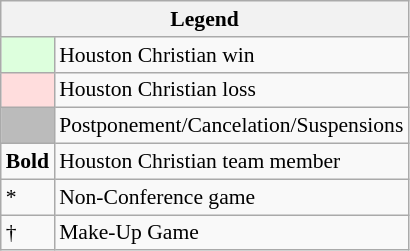<table class="wikitable" style="font-size:90%">
<tr>
<th colspan="2">Legend</th>
</tr>
<tr>
<td bgcolor="#ddffdd"> </td>
<td>Houston Christian win</td>
</tr>
<tr>
<td bgcolor="#ffdddd"> </td>
<td>Houston Christian loss</td>
</tr>
<tr>
<td bgcolor="#bbbbbb"> </td>
<td>Postponement/Cancelation/Suspensions</td>
</tr>
<tr>
<td><strong>Bold</strong></td>
<td>Houston Christian team member</td>
</tr>
<tr>
<td>*</td>
<td>Non-Conference game</td>
</tr>
<tr>
<td>†</td>
<td>Make-Up Game</td>
</tr>
</table>
